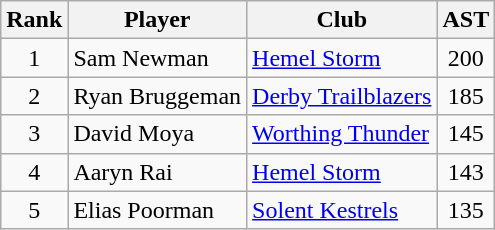<table class="wikitable" style="text-align:center">
<tr>
<th>Rank</th>
<th>Player</th>
<th>Club</th>
<th>AST</th>
</tr>
<tr>
<td rowspan="1">1</td>
<td align="left"> Sam Newman</td>
<td align="left"><a href='#'>Hemel Storm</a></td>
<td rowspan="1">200</td>
</tr>
<tr>
<td rowspan="1">2</td>
<td align="left"> Ryan Bruggeman</td>
<td align="left"><a href='#'>Derby Trailblazers</a></td>
<td rowspan="1">185</td>
</tr>
<tr>
<td rowspan="1">3</td>
<td align="left"> David Moya</td>
<td align="left"><a href='#'>Worthing Thunder</a></td>
<td rowspan="1">145</td>
</tr>
<tr>
<td rowspan="1">4</td>
<td align="left"> Aaryn Rai</td>
<td align="left"><a href='#'>Hemel Storm</a></td>
<td rowspan="1">143</td>
</tr>
<tr>
<td rowspan="1">5</td>
<td align="left"> Elias Poorman</td>
<td align="left"><a href='#'>Solent Kestrels</a></td>
<td rowspan="1">135</td>
</tr>
</table>
